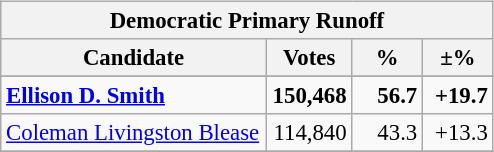<table class="wikitable" align="left" style="margin: 1em 1em 1em 0; font-size: 95%;">
<tr>
<th colspan="4">Democratic Primary Runoff</th>
</tr>
<tr>
<th colspan="1" style="width: 170px">Candidate</th>
<th style="width: 50px">Votes</th>
<th style="width: 40px">%</th>
<th style="width: 40px">±%</th>
</tr>
<tr>
</tr>
<tr>
<td><strong><a href='#'>Ellison D. Smith</a></strong></td>
<td align="right"><strong>150,468</strong></td>
<td align="right"><strong>56.7</strong></td>
<td align="right"><strong>+19.7</strong></td>
</tr>
<tr>
<td><a href='#'>Coleman Livingston Blease</a></td>
<td align="right">114,840</td>
<td align="right">43.3</td>
<td align="right">+13.3</td>
</tr>
<tr>
</tr>
</table>
